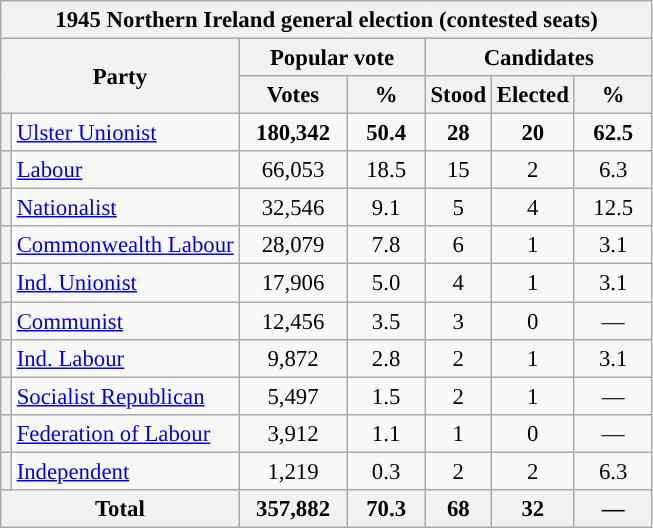<table class="wikitable" style="font-size:95%">
<tr>
<th colspan="16" style="background-color:#f2f2f2">1945 Northern Ireland general election (contested seats)</th>
</tr>
<tr style="vertical-align:center;">
<th style="width:150px;" "vertical-align:center;" rowspan="2" colspan="2">Party</th>
<th colspan="2" style="width: 30px">Popular vote</th>
<th colspan="3" style="width: 30px">Candidates</th>
</tr>
<tr>
<th style="width:65px;">Votes</th>
<th style="width:45px;">%</th>
<th>Stood</th>
<th>Elected</th>
<th style="width:45px;">%</th>
</tr>
<tr>
<th style="background-color: "></th>
<td><a href='#'>Ulster Unionist</a></td>
<td align="center"><strong>180,342</strong></td>
<td align="center"><strong>50.4</strong></td>
<td align="center"><strong>28</strong></td>
<td align="center"><strong>20</strong></td>
<td align="center"><strong>62.5</strong></td>
</tr>
<tr>
<th style="background-color: "></th>
<td><a href='#'>Labour</a></td>
<td align="center">66,053</td>
<td align="center">18.5</td>
<td align="center">15</td>
<td align="center">2</td>
<td align="center">6.3</td>
</tr>
<tr>
<th style="background-color: "></th>
<td><a href='#'>Nationalist</a></td>
<td align="center">32,546</td>
<td align="center">9.1</td>
<td align="center">5</td>
<td align="center">4</td>
<td align="center">12.5</td>
</tr>
<tr>
<th style="background-color: "></th>
<td><a href='#'>Commonwealth Labour</a></td>
<td align="center">28,079</td>
<td align="center">7.8</td>
<td align="center">6</td>
<td align="center">1</td>
<td align="center">3.1</td>
</tr>
<tr>
<th style="background-color: "></th>
<td><a href='#'>Ind. Unionist</a></td>
<td align="center">17,906</td>
<td align="center">5.0</td>
<td align="center">4</td>
<td align="center">1</td>
<td align="center">3.1</td>
</tr>
<tr>
<th style="background-color: "></th>
<td><a href='#'>Communist</a></td>
<td align="center">12,456</td>
<td align="center">3.5</td>
<td align="center">3</td>
<td align="center">0</td>
<td align="center">—</td>
</tr>
<tr>
<th style="background-color: "></th>
<td><a href='#'>Ind. Labour</a></td>
<td align="center">9,872</td>
<td align="center">2.8</td>
<td align="center">2</td>
<td align="center">1</td>
<td align="center">3.1</td>
</tr>
<tr>
<th style="background-color: "></th>
<td><a href='#'>Socialist Republican</a></td>
<td align="center">5,497</td>
<td align="center">1.5</td>
<td align="center">2</td>
<td align="center">1</td>
<td align="center">—</td>
</tr>
<tr>
<th style="background-color: "></th>
<td><a href='#'>Federation of Labour</a></td>
<td align="center">3,912</td>
<td align="center">1.1</td>
<td align="center">1</td>
<td align="center">0</td>
<td align="center">—</td>
</tr>
<tr>
<th style="background-color: "></th>
<td><a href='#'>Independent</a></td>
<td align="center">1,219</td>
<td align="center">0.3</td>
<td align="center">2</td>
<td align="center">2</td>
<td align="center">6.3</td>
</tr>
<tr>
<th style="width:150px;" "vertical-align:center;" colspan="2">Total</th>
<th align="center">357,882</th>
<th align="center">70.3</th>
<th align="center">68</th>
<th align="center">32</th>
<th align="center">—</th>
</tr>
</table>
